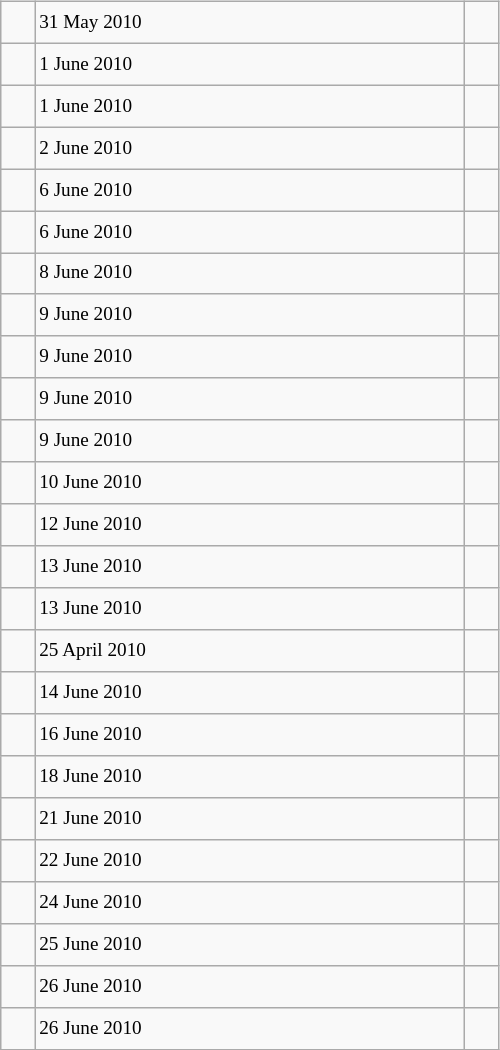<table class="wikitable" style="font-size: 80%; float: left; width: 26em; margin-right: 1em; height: 700px">
<tr>
<td></td>
<td>31 May 2010</td>
<td></td>
</tr>
<tr>
<td></td>
<td>1 June 2010</td>
<td></td>
</tr>
<tr>
<td></td>
<td>1 June 2010</td>
<td></td>
</tr>
<tr>
<td></td>
<td>2 June 2010</td>
<td></td>
</tr>
<tr>
<td></td>
<td>6 June 2010</td>
<td></td>
</tr>
<tr>
<td></td>
<td>6 June 2010</td>
<td></td>
</tr>
<tr>
<td></td>
<td>8 June 2010</td>
<td></td>
</tr>
<tr>
<td></td>
<td>9 June 2010</td>
<td></td>
</tr>
<tr>
<td></td>
<td>9 June 2010</td>
<td></td>
</tr>
<tr>
<td></td>
<td>9 June 2010</td>
<td></td>
</tr>
<tr>
<td></td>
<td>9 June 2010</td>
<td></td>
</tr>
<tr>
<td></td>
<td>10 June 2010</td>
<td></td>
</tr>
<tr>
<td></td>
<td>12 June 2010</td>
<td></td>
</tr>
<tr>
<td></td>
<td>13 June 2010</td>
<td></td>
</tr>
<tr>
<td></td>
<td>13 June 2010</td>
<td></td>
</tr>
<tr>
<td></td>
<td>25 April 2010</td>
<td></td>
</tr>
<tr>
<td></td>
<td>14 June 2010</td>
<td></td>
</tr>
<tr>
<td></td>
<td>16 June 2010</td>
<td></td>
</tr>
<tr>
<td></td>
<td>18 June 2010</td>
<td></td>
</tr>
<tr>
<td></td>
<td>21 June 2010</td>
<td></td>
</tr>
<tr>
<td></td>
<td>22 June 2010</td>
<td></td>
</tr>
<tr>
<td></td>
<td>24 June 2010</td>
<td></td>
</tr>
<tr>
<td></td>
<td>25 June 2010</td>
<td></td>
</tr>
<tr>
<td></td>
<td>26 June 2010</td>
<td></td>
</tr>
<tr>
<td></td>
<td>26 June 2010</td>
<td></td>
</tr>
</table>
